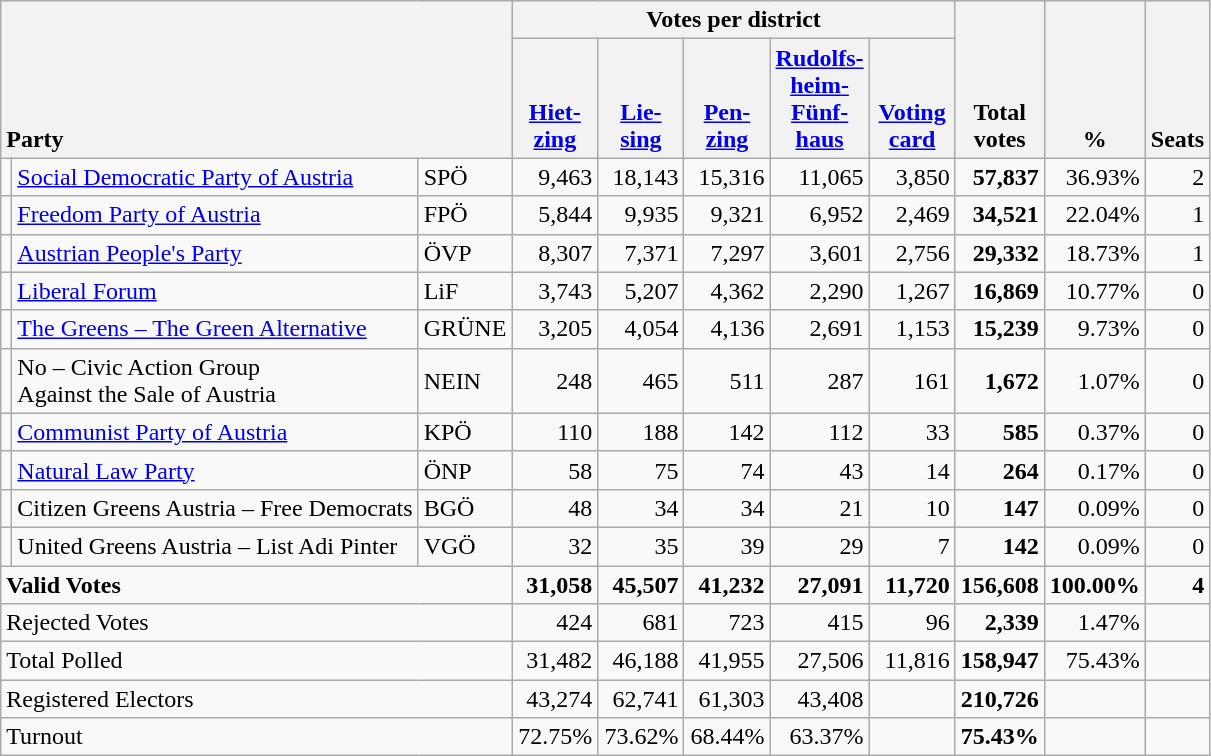<table class="wikitable" border="1" style="text-align:right;">
<tr>
<th style="text-align:left;" valign=bottom rowspan=2 colspan=3>Party</th>
<th colspan=5>Votes per district</th>
<th align=center valign=bottom rowspan=2 width="50">Total<br>votes</th>
<th align=center valign=bottom rowspan=2 width="50">%</th>
<th align=center valign=bottom rowspan=2>Seats</th>
</tr>
<tr>
<th align=center valign=bottom width="50"><a href='#'>Hiet-<br>zing</a></th>
<th align=center valign=bottom width="50"><a href='#'>Lie-<br>sing</a></th>
<th align=center valign=bottom width="50"><a href='#'>Pen-<br>zing</a></th>
<th align=center valign=bottom width="50"><a href='#'>Rudolfs-<br>heim-<br>Fünf-<br>haus</a></th>
<th align=center valign=bottom width="50"><a href='#'>Voting<br>card</a></th>
</tr>
<tr>
<td></td>
<td align=left><a href='#'>Social Democratic Party of Austria</a></td>
<td align=left>SPÖ</td>
<td>9,463</td>
<td>18,143</td>
<td>15,316</td>
<td>11,065</td>
<td>3,850</td>
<td><strong>57,837</strong></td>
<td>36.93%</td>
<td>2</td>
</tr>
<tr>
<td></td>
<td align=left><a href='#'>Freedom Party of Austria</a></td>
<td align=left>FPÖ</td>
<td>5,844</td>
<td>9,935</td>
<td>9,321</td>
<td>6,952</td>
<td>2,469</td>
<td><strong>34,521</strong></td>
<td>22.04%</td>
<td>1</td>
</tr>
<tr>
<td></td>
<td align=left><a href='#'>Austrian People's Party</a></td>
<td align=left>ÖVP</td>
<td>8,307</td>
<td>7,371</td>
<td>7,297</td>
<td>3,601</td>
<td>2,756</td>
<td><strong>29,332</strong></td>
<td>18.73%</td>
<td>1</td>
</tr>
<tr>
<td></td>
<td align=left><a href='#'>Liberal Forum</a></td>
<td align=left>LiF</td>
<td>3,743</td>
<td>5,207</td>
<td>4,362</td>
<td>2,290</td>
<td>1,267</td>
<td><strong>16,869</strong></td>
<td>10.77%</td>
<td>0</td>
</tr>
<tr>
<td></td>
<td align=left style="white-space: nowrap;"><a href='#'>The Greens – The Green Alternative</a></td>
<td align=left>GRÜNE</td>
<td>3,205</td>
<td>4,054</td>
<td>4,136</td>
<td>2,691</td>
<td>1,153</td>
<td><strong>15,239</strong></td>
<td>9.73%</td>
<td>0</td>
</tr>
<tr>
<td></td>
<td align=left>No – Civic Action Group<br>Against the Sale of Austria</td>
<td align=left>NEIN</td>
<td>248</td>
<td>465</td>
<td>511</td>
<td>287</td>
<td>161</td>
<td><strong>1,672</strong></td>
<td>1.07%</td>
<td>0</td>
</tr>
<tr>
<td></td>
<td align=left><a href='#'>Communist Party of Austria</a></td>
<td align=left>KPÖ</td>
<td>110</td>
<td>188</td>
<td>142</td>
<td>112</td>
<td>33</td>
<td><strong>585</strong></td>
<td>0.37%</td>
<td>0</td>
</tr>
<tr>
<td></td>
<td align=left><a href='#'>Natural Law Party</a></td>
<td align=left>ÖNP</td>
<td>58</td>
<td>75</td>
<td>74</td>
<td>43</td>
<td>14</td>
<td><strong>264</strong></td>
<td>0.17%</td>
<td>0</td>
</tr>
<tr>
<td></td>
<td align=left>Citizen Greens Austria – Free Democrats</td>
<td align=left>BGÖ</td>
<td>48</td>
<td>34</td>
<td>34</td>
<td>21</td>
<td>10</td>
<td><strong>147</strong></td>
<td>0.09%</td>
<td>0</td>
</tr>
<tr>
<td></td>
<td align=left>United Greens Austria – List Adi Pinter</td>
<td align=left>VGÖ</td>
<td>32</td>
<td>35</td>
<td>39</td>
<td>29</td>
<td>7</td>
<td><strong>142</strong></td>
<td>0.09%</td>
<td>0</td>
</tr>
<tr style="font-weight:bold">
<td align=left colspan=3>Valid Votes</td>
<td>31,058</td>
<td>45,507</td>
<td>41,232</td>
<td>27,091</td>
<td>11,720</td>
<td>156,608</td>
<td>100.00%</td>
<td>4</td>
</tr>
<tr>
<td align=left colspan=3>Rejected Votes</td>
<td>424</td>
<td>681</td>
<td>723</td>
<td>415</td>
<td>96</td>
<td><strong>2,339</strong></td>
<td>1.47%</td>
<td></td>
</tr>
<tr>
<td align=left colspan=3>Total Polled</td>
<td>31,482</td>
<td>46,188</td>
<td>41,955</td>
<td>27,506</td>
<td>11,816</td>
<td><strong>158,947</strong></td>
<td>75.43%</td>
<td></td>
</tr>
<tr>
<td align=left colspan=3>Registered Electors</td>
<td>43,274</td>
<td>62,741</td>
<td>61,303</td>
<td>43,408</td>
<td></td>
<td><strong>210,726</strong></td>
<td></td>
<td></td>
</tr>
<tr>
<td align=left colspan=3>Turnout</td>
<td>72.75%</td>
<td>73.62%</td>
<td>68.44%</td>
<td>63.37%</td>
<td></td>
<td><strong>75.43%</strong></td>
<td></td>
<td></td>
</tr>
</table>
